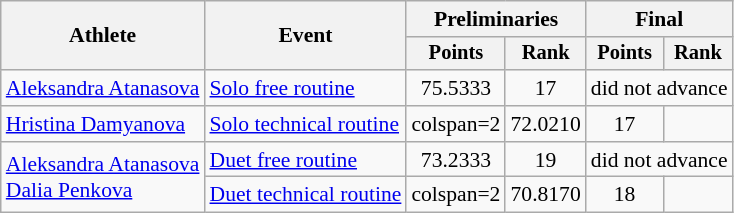<table class=wikitable style="font-size:90%">
<tr>
<th rowspan="2">Athlete</th>
<th rowspan="2">Event</th>
<th colspan="2">Preliminaries</th>
<th colspan="2">Final</th>
</tr>
<tr style="font-size:95%">
<th>Points</th>
<th>Rank</th>
<th>Points</th>
<th>Rank</th>
</tr>
<tr align=center>
<td align=left><a href='#'>Aleksandra Atanasova</a></td>
<td align=left><a href='#'>Solo free routine</a></td>
<td>75.5333</td>
<td>17</td>
<td colspan=2>did not advance</td>
</tr>
<tr align=center>
<td align=left><a href='#'>Hristina Damyanova</a></td>
<td align=left><a href='#'>Solo technical routine</a></td>
<td>colspan=2</td>
<td>72.0210</td>
<td>17</td>
</tr>
<tr align=center>
<td align=left rowspan=2><a href='#'>Aleksandra Atanasova</a><br><a href='#'>Dalia Penkova</a></td>
<td align=left><a href='#'>Duet free routine</a></td>
<td>73.2333</td>
<td>19</td>
<td colspan=2>did not advance</td>
</tr>
<tr align=center>
<td align=left><a href='#'>Duet technical routine</a></td>
<td>colspan=2</td>
<td>70.8170</td>
<td>18</td>
</tr>
</table>
